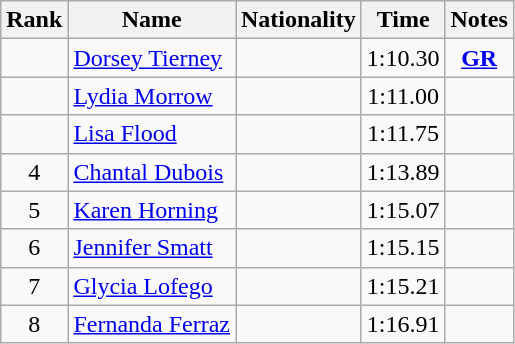<table class="wikitable sortable" style="text-align:center">
<tr>
<th>Rank</th>
<th>Name</th>
<th>Nationality</th>
<th>Time</th>
<th>Notes</th>
</tr>
<tr>
<td></td>
<td align=left><a href='#'>Dorsey Tierney</a></td>
<td align=left></td>
<td>1:10.30</td>
<td><strong><a href='#'>GR</a></strong></td>
</tr>
<tr>
<td></td>
<td align=left><a href='#'>Lydia Morrow</a></td>
<td align=left></td>
<td>1:11.00</td>
<td></td>
</tr>
<tr>
<td></td>
<td align=left><a href='#'>Lisa Flood</a></td>
<td align=left></td>
<td>1:11.75</td>
<td></td>
</tr>
<tr>
<td>4</td>
<td align=left><a href='#'>Chantal Dubois</a></td>
<td align=left></td>
<td>1:13.89</td>
<td></td>
</tr>
<tr>
<td>5</td>
<td align=left><a href='#'>Karen Horning</a></td>
<td align=left></td>
<td>1:15.07</td>
<td></td>
</tr>
<tr>
<td>6</td>
<td align=left><a href='#'>Jennifer Smatt</a></td>
<td align=left></td>
<td>1:15.15</td>
<td></td>
</tr>
<tr>
<td>7</td>
<td align=left><a href='#'>Glycia Lofego</a></td>
<td align=left></td>
<td>1:15.21</td>
<td></td>
</tr>
<tr>
<td>8</td>
<td align=left><a href='#'>Fernanda Ferraz</a></td>
<td align=left></td>
<td>1:16.91</td>
<td></td>
</tr>
</table>
